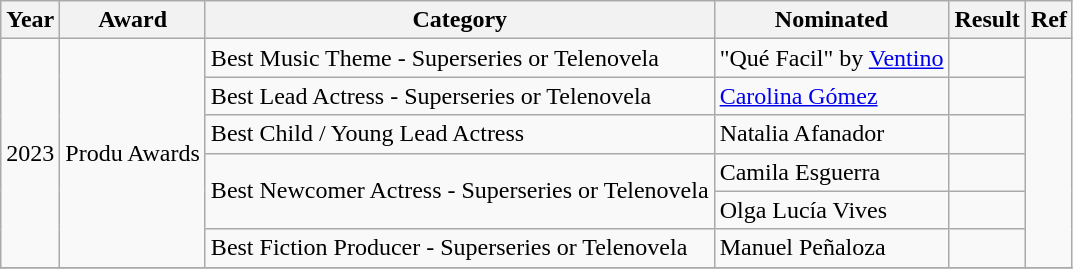<table class="wikitable plainrowheaders">
<tr>
<th scope="col">Year</th>
<th scope="col">Award</th>
<th scope="col">Category</th>
<th scope="col">Nominated</th>
<th scope="col">Result</th>
<th scope="col">Ref</th>
</tr>
<tr>
<td rowspan="6">2023</td>
<td rowspan="6">Produ Awards</td>
<td>Best Music Theme - Superseries or Telenovela</td>
<td>"Qué Facil" by <a href='#'>Ventino</a></td>
<td></td>
<td align="center" rowspan="6"></td>
</tr>
<tr>
<td>Best Lead Actress - Superseries or Telenovela</td>
<td><a href='#'>Carolina Gómez</a></td>
<td></td>
</tr>
<tr>
<td>Best Child / Young Lead Actress</td>
<td>Natalia Afanador</td>
<td></td>
</tr>
<tr>
<td rowspan="2">Best Newcomer Actress - Superseries or Telenovela</td>
<td>Camila Esguerra</td>
<td></td>
</tr>
<tr>
<td>Olga Lucía Vives</td>
<td></td>
</tr>
<tr>
<td>Best Fiction Producer - Superseries or Telenovela</td>
<td>Manuel Peñaloza</td>
<td></td>
</tr>
<tr>
</tr>
</table>
